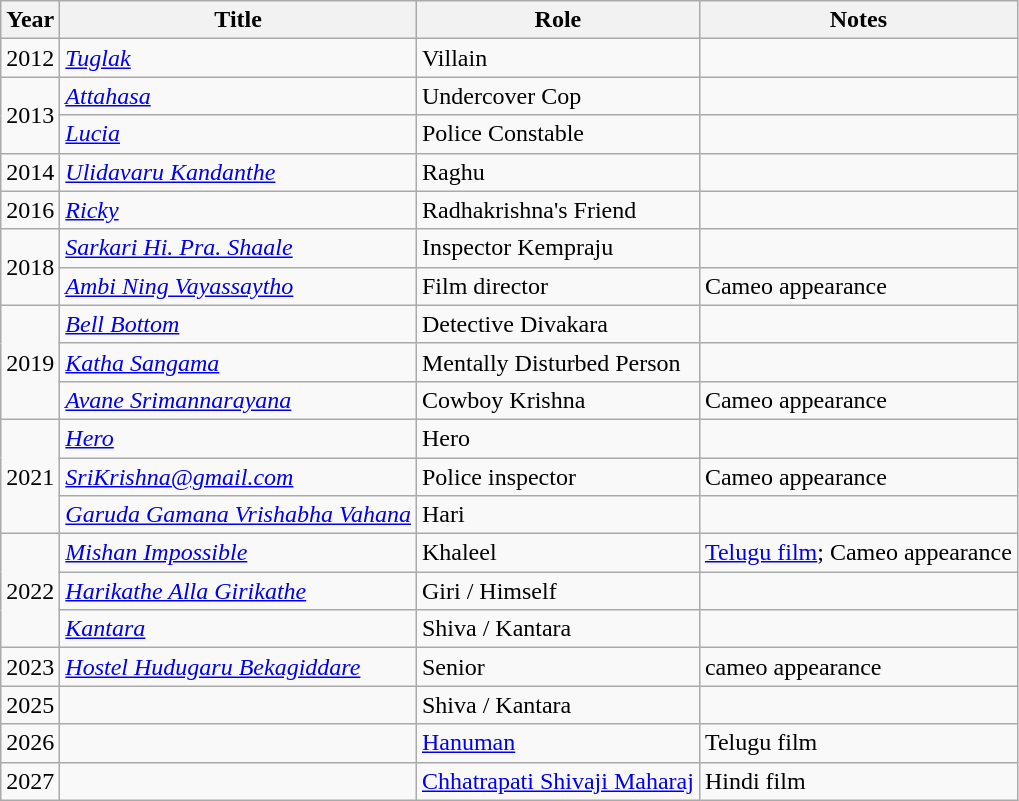<table class="wikitable sortable">
<tr>
<th>Year</th>
<th>Title</th>
<th>Role</th>
<th>Notes</th>
</tr>
<tr>
<td>2012</td>
<td><em><a href='#'>Tuglak</a></em></td>
<td>Villain</td>
<td></td>
</tr>
<tr>
<td rowspan="2">2013</td>
<td><em><a href='#'>Attahasa</a></em></td>
<td>Undercover Cop</td>
<td></td>
</tr>
<tr>
<td><em><a href='#'>Lucia</a></em></td>
<td>Police Constable</td>
<td></td>
</tr>
<tr>
<td>2014</td>
<td><em><a href='#'>Ulidavaru Kandanthe</a></em></td>
<td>Raghu</td>
<td></td>
</tr>
<tr>
<td>2016</td>
<td><a href='#'><em>Ricky</em></a></td>
<td>Radhakrishna's Friend</td>
<td></td>
</tr>
<tr>
<td rowspan="2">2018</td>
<td><em><a href='#'>Sarkari Hi. Pra. Shaale</a></em></td>
<td>Inspector Kempraju</td>
<td></td>
</tr>
<tr>
<td><em><a href='#'>Ambi Ning Vayassaytho</a></em></td>
<td>Film director</td>
<td>Cameo appearance</td>
</tr>
<tr>
<td rowspan="3">2019</td>
<td><em><a href='#'>Bell Bottom</a></em></td>
<td>Detective Divakara</td>
<td></td>
</tr>
<tr>
<td><em><a href='#'>Katha Sangama</a></em></td>
<td>Mentally Disturbed Person</td>
<td></td>
</tr>
<tr>
<td><em><a href='#'>Avane Srimannarayana</a></em></td>
<td>Cowboy Krishna</td>
<td>Cameo appearance</td>
</tr>
<tr>
<td rowspan="3">2021</td>
<td><em><a href='#'>Hero</a></em></td>
<td>Hero</td>
<td></td>
</tr>
<tr>
<td><em><a href='#'>SriKrishna@gmail.com</a></em></td>
<td>Police inspector</td>
<td>Cameo appearance</td>
</tr>
<tr>
<td><em><a href='#'>Garuda Gamana Vrishabha Vahana</a></em></td>
<td>Hari</td>
<td></td>
</tr>
<tr>
<td rowspan="3">2022</td>
<td><em><a href='#'>Mishan Impossible</a></em></td>
<td>Khaleel</td>
<td><a href='#'>Telugu film</a>; Cameo appearance </td>
</tr>
<tr>
<td><em><a href='#'>Harikathe Alla Girikathe</a></em></td>
<td>Giri / Himself</td>
<td></td>
</tr>
<tr>
<td><em><a href='#'>Kantara</a></em></td>
<td>Shiva / Kantara</td>
<td></td>
</tr>
<tr>
<td>2023</td>
<td><em><a href='#'>Hostel Hudugaru Bekagiddare</a></em></td>
<td>Senior</td>
<td>cameo appearance</td>
</tr>
<tr>
<td>2025</td>
<td></td>
<td>Shiva / Kantara</td>
<td></td>
</tr>
<tr>
<td>2026</td>
<td></td>
<td><a href='#'>Hanuman</a></td>
<td>Telugu film</td>
</tr>
<tr>
<td>2027</td>
<td></td>
<td><a href='#'>Chhatrapati Shivaji Maharaj</a></td>
<td>Hindi film</td>
</tr>
</table>
